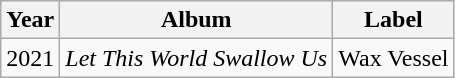<table class=wikitable>
<tr>
<th>Year</th>
<th>Album</th>
<th>Label</th>
</tr>
<tr>
<td>2021</td>
<td><em>Let This World Swallow Us</em></td>
<td>Wax Vessel</td>
</tr>
</table>
